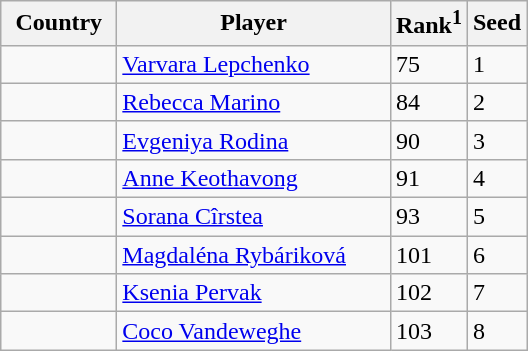<table class="sortable wikitable">
<tr>
<th width="70">Country</th>
<th width="175">Player</th>
<th>Rank<sup>1</sup></th>
<th>Seed</th>
</tr>
<tr>
<td></td>
<td><a href='#'>Varvara Lepchenko</a></td>
<td>75</td>
<td>1</td>
</tr>
<tr>
<td></td>
<td><a href='#'>Rebecca Marino</a></td>
<td>84</td>
<td>2</td>
</tr>
<tr>
<td></td>
<td><a href='#'>Evgeniya Rodina</a></td>
<td>90</td>
<td>3</td>
</tr>
<tr>
<td></td>
<td><a href='#'>Anne Keothavong</a></td>
<td>91</td>
<td>4</td>
</tr>
<tr>
<td></td>
<td><a href='#'>Sorana Cîrstea</a></td>
<td>93</td>
<td>5</td>
</tr>
<tr>
<td></td>
<td><a href='#'>Magdaléna Rybáriková</a></td>
<td>101</td>
<td>6</td>
</tr>
<tr>
<td></td>
<td><a href='#'>Ksenia Pervak</a></td>
<td>102</td>
<td>7</td>
</tr>
<tr>
<td></td>
<td><a href='#'>Coco Vandeweghe</a></td>
<td>103</td>
<td>8</td>
</tr>
</table>
